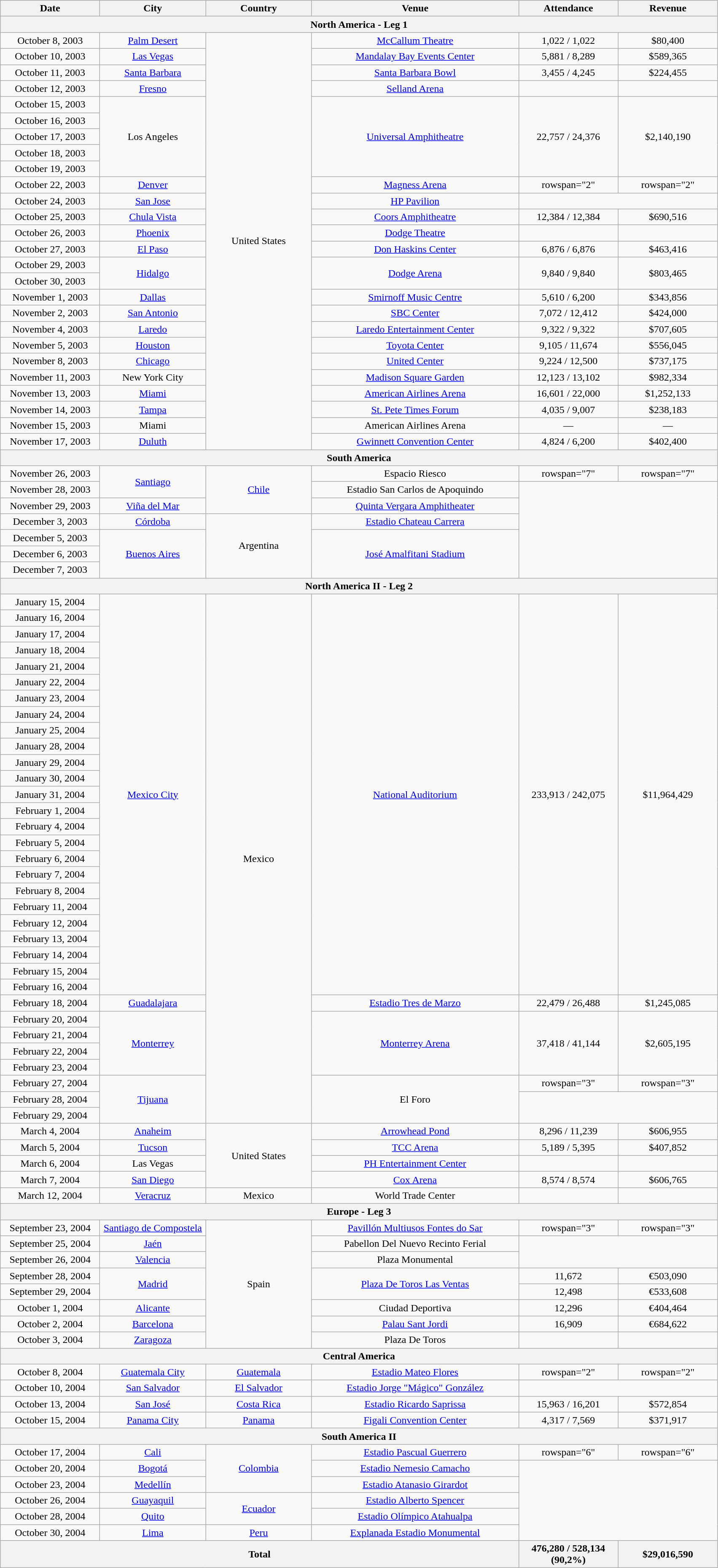<table class="wikitable plainrowheaders" style="text-align:center;">
<tr>
<th width="150">Date</th>
<th width="160">City</th>
<th width="160">Country</th>
<th width="320">Venue</th>
<th width="150">Attendance</th>
<th width="150">Revenue</th>
</tr>
<tr>
<th colspan="7">North America - Leg 1</th>
</tr>
<tr>
<td>October 8, 2003</td>
<td><a href='#'>Palm Desert</a></td>
<td rowspan="26">United States</td>
<td><a href='#'>McCallum Theatre</a></td>
<td>1,022 / 1,022</td>
<td>$80,400</td>
</tr>
<tr>
<td>October 10, 2003</td>
<td><a href='#'>Las Vegas</a></td>
<td><a href='#'>Mandalay Bay Events Center</a></td>
<td>5,881 / 8,289</td>
<td>$589,365</td>
</tr>
<tr>
<td>October 11, 2003</td>
<td><a href='#'>Santa Barbara</a></td>
<td><a href='#'>Santa Barbara Bowl</a></td>
<td>3,455 / 4,245</td>
<td>$224,455</td>
</tr>
<tr>
<td>October 12, 2003</td>
<td><a href='#'>Fresno</a></td>
<td><a href='#'>Selland Arena</a></td>
<td></td>
<td></td>
</tr>
<tr>
<td>October 15, 2003</td>
<td rowspan="5">Los Angeles</td>
<td rowspan="5"><a href='#'>Universal Amphitheatre</a></td>
<td rowspan="5">22,757 / 24,376</td>
<td rowspan="5">$2,140,190</td>
</tr>
<tr>
<td>October 16, 2003</td>
</tr>
<tr>
<td>October 17, 2003</td>
</tr>
<tr>
<td>October 18, 2003</td>
</tr>
<tr>
<td>October 19, 2003</td>
</tr>
<tr>
<td>October 22, 2003</td>
<td><a href='#'>Denver</a></td>
<td><a href='#'>Magness Arena</a></td>
<td>rowspan="2" </td>
<td>rowspan="2" </td>
</tr>
<tr>
<td>October 24, 2003</td>
<td><a href='#'>San Jose</a></td>
<td><a href='#'>HP Pavilion</a></td>
</tr>
<tr>
<td>October 25, 2003</td>
<td><a href='#'>Chula Vista</a></td>
<td><a href='#'>Coors Amphitheatre</a></td>
<td>12,384 / 12,384</td>
<td>$690,516</td>
</tr>
<tr>
<td>October 26, 2003</td>
<td><a href='#'>Phoenix</a></td>
<td><a href='#'>Dodge Theatre</a></td>
<td></td>
<td></td>
</tr>
<tr>
<td>October 27, 2003</td>
<td><a href='#'>El Paso</a></td>
<td><a href='#'>Don Haskins Center</a></td>
<td>6,876 / 6,876</td>
<td>$463,416</td>
</tr>
<tr>
<td>October 29, 2003</td>
<td rowspan="2"><a href='#'>Hidalgo</a></td>
<td rowspan="2"><a href='#'>Dodge Arena</a></td>
<td rowspan="2">9,840 / 9,840</td>
<td rowspan="2">$803,465</td>
</tr>
<tr>
<td>October 30, 2003</td>
</tr>
<tr>
<td>November 1, 2003</td>
<td><a href='#'>Dallas</a></td>
<td><a href='#'>Smirnoff Music Centre</a></td>
<td>5,610 / 6,200</td>
<td>$343,856</td>
</tr>
<tr>
<td>November 2, 2003</td>
<td><a href='#'>San Antonio</a></td>
<td><a href='#'>SBC Center</a></td>
<td>7,072 / 12,412</td>
<td>$424,000</td>
</tr>
<tr>
<td>November 4, 2003</td>
<td><a href='#'>Laredo</a></td>
<td><a href='#'>Laredo Entertainment Center</a></td>
<td>9,322 / 9,322</td>
<td>$707,605</td>
</tr>
<tr>
<td>November 5, 2003</td>
<td><a href='#'>Houston</a></td>
<td><a href='#'>Toyota Center</a></td>
<td>9,105 / 11,674</td>
<td>$556,045</td>
</tr>
<tr>
<td>November 8, 2003</td>
<td><a href='#'>Chicago</a></td>
<td><a href='#'>United Center</a></td>
<td>9,224 / 12,500</td>
<td>$737,175</td>
</tr>
<tr>
<td>November 11, 2003</td>
<td>New York City</td>
<td><a href='#'>Madison Square Garden</a></td>
<td>12,123 / 13,102</td>
<td>$982,334</td>
</tr>
<tr>
<td>November 13, 2003</td>
<td><a href='#'>Miami</a></td>
<td><a href='#'>American Airlines Arena</a></td>
<td>16,601 / 22,000</td>
<td>$1,252,133</td>
</tr>
<tr>
<td>November 14, 2003</td>
<td><a href='#'>Tampa</a></td>
<td><a href='#'>St. Pete Times Forum</a></td>
<td>4,035 / 9,007</td>
<td>$238,183</td>
</tr>
<tr>
<td>November 15, 2003</td>
<td>Miami</td>
<td>American Airlines Arena</td>
<td>—</td>
<td>—</td>
</tr>
<tr>
<td>November 17, 2003</td>
<td><a href='#'>Duluth</a></td>
<td><a href='#'>Gwinnett Convention Center</a></td>
<td>4,824 / 6,200</td>
<td>$402,400</td>
</tr>
<tr>
<th colspan="7">South America</th>
</tr>
<tr>
<td>November 26, 2003</td>
<td rowspan="2"><a href='#'>Santiago</a></td>
<td rowspan="3"><a href='#'>Chile</a></td>
<td>Espacio Riesco</td>
<td>rowspan="7" </td>
<td>rowspan="7" </td>
</tr>
<tr>
<td>November 28, 2003</td>
<td>Estadio San Carlos de Apoquindo</td>
</tr>
<tr>
<td>November 29, 2003</td>
<td><a href='#'>Viña del Mar</a></td>
<td><a href='#'>Quinta Vergara Amphitheater</a></td>
</tr>
<tr>
<td>December 3, 2003</td>
<td><a href='#'>Córdoba</a></td>
<td rowspan="4">Argentina</td>
<td><a href='#'>Estadio Chateau Carrera</a></td>
</tr>
<tr>
<td>December 5, 2003</td>
<td rowspan="3"><a href='#'>Buenos Aires</a></td>
<td rowspan="3"><a href='#'>José Amalfitani Stadium</a></td>
</tr>
<tr>
<td>December 6, 2003</td>
</tr>
<tr>
<td>December 7, 2003</td>
</tr>
<tr>
<th colspan="7">North America II - Leg 2</th>
</tr>
<tr>
<td>January 15, 2004</td>
<td rowspan="25"><a href='#'>Mexico City</a></td>
<td rowspan="33">Mexico</td>
<td rowspan="25"><a href='#'>National Auditorium</a></td>
<td rowspan="25">233,913 / 242,075</td>
<td rowspan="25">$11,964,429</td>
</tr>
<tr>
<td>January 16, 2004</td>
</tr>
<tr>
<td>January 17, 2004</td>
</tr>
<tr>
<td>January 18, 2004</td>
</tr>
<tr>
<td>January 21, 2004</td>
</tr>
<tr>
<td>January 22, 2004</td>
</tr>
<tr>
<td>January 23, 2004</td>
</tr>
<tr>
<td>January 24, 2004</td>
</tr>
<tr>
<td>January 25, 2004</td>
</tr>
<tr>
<td>January 28, 2004</td>
</tr>
<tr>
<td>January 29, 2004</td>
</tr>
<tr>
<td>January 30, 2004</td>
</tr>
<tr>
<td>January 31, 2004</td>
</tr>
<tr>
<td>February 1, 2004</td>
</tr>
<tr>
<td>February 4, 2004</td>
</tr>
<tr>
<td>February 5, 2004</td>
</tr>
<tr>
<td>February 6, 2004</td>
</tr>
<tr>
<td>February 7, 2004</td>
</tr>
<tr>
<td>February 8, 2004</td>
</tr>
<tr>
<td>February 11, 2004</td>
</tr>
<tr>
<td>February 12, 2004</td>
</tr>
<tr>
<td>February 13, 2004</td>
</tr>
<tr>
<td>February 14, 2004</td>
</tr>
<tr>
<td>February 15, 2004</td>
</tr>
<tr>
<td>February 16, 2004</td>
</tr>
<tr>
<td>February 18, 2004</td>
<td><a href='#'>Guadalajara</a></td>
<td><a href='#'>Estadio Tres de Marzo</a></td>
<td>22,479 / 26,488</td>
<td>$1,245,085</td>
</tr>
<tr>
<td>February 20, 2004</td>
<td rowspan="4"><a href='#'>Monterrey</a></td>
<td rowspan="4"><a href='#'>Monterrey Arena</a></td>
<td rowspan="4">37,418 / 41,144</td>
<td rowspan="4">$2,605,195</td>
</tr>
<tr>
<td>February 21, 2004</td>
</tr>
<tr>
<td>February 22, 2004</td>
</tr>
<tr>
<td>February 23, 2004</td>
</tr>
<tr>
<td>February 27, 2004</td>
<td rowspan="3"><a href='#'>Tijuana</a></td>
<td rowspan="3">El Foro</td>
<td>rowspan="3" </td>
<td>rowspan="3" </td>
</tr>
<tr>
<td>February 28, 2004</td>
</tr>
<tr>
<td>February 29, 2004</td>
</tr>
<tr>
<td>March 4, 2004</td>
<td><a href='#'>Anaheim</a></td>
<td rowspan="4">United States</td>
<td><a href='#'>Arrowhead Pond</a></td>
<td>8,296 / 11,239</td>
<td>$606,955</td>
</tr>
<tr>
<td>March 5, 2004</td>
<td><a href='#'>Tucson</a></td>
<td><a href='#'>TCC Arena</a></td>
<td>5,189 / 5,395</td>
<td>$407,852</td>
</tr>
<tr>
<td>March 6, 2004</td>
<td>Las Vegas</td>
<td><a href='#'>PH Entertainment Center</a></td>
<td></td>
<td></td>
</tr>
<tr>
<td>March 7, 2004</td>
<td><a href='#'>San Diego</a></td>
<td><a href='#'>Cox Arena</a></td>
<td>8,574 / 8,574</td>
<td>$606,765</td>
</tr>
<tr>
<td>March 12, 2004</td>
<td><a href='#'>Veracruz</a></td>
<td>Mexico</td>
<td>World Trade Center</td>
<td></td>
<td></td>
</tr>
<tr>
<th colspan="7">Europe - Leg 3</th>
</tr>
<tr>
<td>September 23, 2004</td>
<td><a href='#'>Santiago de Compostela</a></td>
<td rowspan="8">Spain</td>
<td><a href='#'>Pavillón Multiusos Fontes do Sar</a></td>
<td>rowspan="3" </td>
<td>rowspan="3" </td>
</tr>
<tr>
<td>September 25, 2004</td>
<td><a href='#'>Jaén</a></td>
<td>Pabellon Del Nuevo Recinto Ferial</td>
</tr>
<tr>
<td>September 26, 2004</td>
<td><a href='#'>Valencia</a></td>
<td>Plaza Monumental</td>
</tr>
<tr>
<td>September 28, 2004</td>
<td rowspan="2"><a href='#'>Madrid</a></td>
<td rowspan="2"><a href='#'>Plaza De Toros Las Ventas</a></td>
<td>11,672</td>
<td>€503,090</td>
</tr>
<tr>
<td>September 29, 2004</td>
<td>12,498</td>
<td>€533,608</td>
</tr>
<tr>
<td>October 1, 2004</td>
<td><a href='#'>Alicante</a></td>
<td>Ciudad Deportiva</td>
<td>12,296</td>
<td>€404,464</td>
</tr>
<tr>
<td>October 2, 2004</td>
<td><a href='#'>Barcelona</a></td>
<td><a href='#'>Palau Sant Jordi</a></td>
<td>16,909</td>
<td>€684,622</td>
</tr>
<tr>
<td>October 3, 2004</td>
<td><a href='#'>Zaragoza</a></td>
<td>Plaza De Toros</td>
<td></td>
<td></td>
</tr>
<tr>
<th colspan="7">Central America</th>
</tr>
<tr>
<td>October 8, 2004</td>
<td><a href='#'>Guatemala City</a></td>
<td><a href='#'>Guatemala</a></td>
<td><a href='#'>Estadio Mateo Flores</a></td>
<td>rowspan="2" </td>
<td>rowspan="2" </td>
</tr>
<tr>
<td>October 10, 2004</td>
<td><a href='#'>San Salvador</a></td>
<td><a href='#'>El Salvador</a></td>
<td><a href='#'>Estadio Jorge "Mágico" González</a></td>
</tr>
<tr>
<td>October 13, 2004</td>
<td><a href='#'>San José</a></td>
<td><a href='#'>Costa Rica</a></td>
<td><a href='#'>Estadio Ricardo Saprissa</a></td>
<td>15,963 / 16,201</td>
<td>$572,854</td>
</tr>
<tr>
<td>October 15, 2004</td>
<td><a href='#'>Panama City</a></td>
<td><a href='#'>Panama</a></td>
<td><a href='#'>Figali Convention Center</a></td>
<td>4,317 / 7,569</td>
<td>$371,917</td>
</tr>
<tr>
<th colspan="7">South America II</th>
</tr>
<tr>
<td>October 17, 2004</td>
<td><a href='#'>Cali</a></td>
<td rowspan="3"><a href='#'>Colombia</a></td>
<td><a href='#'>Estadio Pascual Guerrero</a></td>
<td>rowspan="6" </td>
<td>rowspan="6" </td>
</tr>
<tr>
<td>October 20, 2004</td>
<td><a href='#'>Bogotá</a></td>
<td><a href='#'>Estadio Nemesio Camacho</a></td>
</tr>
<tr>
<td>October 23, 2004</td>
<td><a href='#'>Medellín</a></td>
<td><a href='#'>Estadio Atanasio Girardot</a></td>
</tr>
<tr>
<td>October 26, 2004</td>
<td><a href='#'>Guayaquil</a></td>
<td rowspan="2"><a href='#'>Ecuador</a></td>
<td><a href='#'>Estadio Alberto Spencer</a></td>
</tr>
<tr>
<td>October 28, 2004</td>
<td><a href='#'>Quito</a></td>
<td><a href='#'>Estadio Olímpico Atahualpa</a></td>
</tr>
<tr>
<td>October 30, 2004</td>
<td><a href='#'>Lima</a></td>
<td><a href='#'>Peru</a></td>
<td><a href='#'>Explanada Estadio Monumental</a></td>
</tr>
<tr>
<th colspan="4">Total</th>
<th>476,280 / 528,134 (90,2%)</th>
<th>$29,016,590</th>
</tr>
</table>
